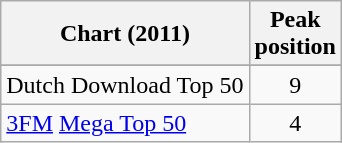<table class="wikitable sortable">
<tr>
<th>Chart (2011)</th>
<th>Peak<br>position</th>
</tr>
<tr>
</tr>
<tr>
</tr>
<tr>
<td>Dutch Download Top 50</td>
<td align="center">9</td>
</tr>
<tr>
<td><a href='#'>3FM</a> <a href='#'>Mega Top 50</a></td>
<td align="center">4</td>
</tr>
</table>
